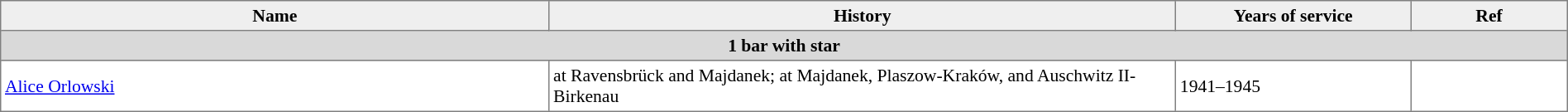<table align="center" border="1" cellpadding="3" cellspacing="0" style="font-size: 90%; border: gray solid 1px; border-collapse: collapse; text-align: middle;">
<tr>
<th bgcolor="#efefef" style="width: 35%">Name</th>
<th bgcolor="#efefef" style="width: 40%">History</th>
<th bgcolor="#efefef" style="width: 15%">Years of service</th>
<th bgcolor="#efefef" style="width: 10%">Ref</th>
</tr>
<tr style="background-color:#D9D9D9; width: 100%">
<th colspan="5">1 bar with star</th>
</tr>
<tr>
<td><a href='#'>Alice Orlowski</a></td>
<td> at Ravensbrück and Majdanek;  at Majdanek, Plaszow-Kraków, and Auschwitz II-Birkenau</td>
<td>1941–1945</td>
<td></td>
</tr>
</table>
